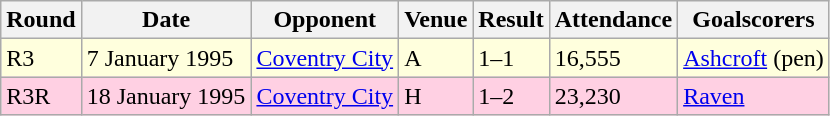<table class="wikitable">
<tr>
<th>Round</th>
<th>Date</th>
<th>Opponent</th>
<th>Venue</th>
<th>Result</th>
<th>Attendance</th>
<th>Goalscorers</th>
</tr>
<tr style="background-color: #ffffdd;">
<td>R3</td>
<td>7 January 1995</td>
<td><a href='#'>Coventry City</a></td>
<td>A</td>
<td>1–1</td>
<td>16,555</td>
<td><a href='#'>Ashcroft</a> (pen)</td>
</tr>
<tr style="background-color: #ffd0e3;">
<td>R3R</td>
<td>18 January 1995</td>
<td><a href='#'>Coventry City</a></td>
<td>H</td>
<td>1–2</td>
<td>23,230</td>
<td><a href='#'>Raven</a></td>
</tr>
</table>
